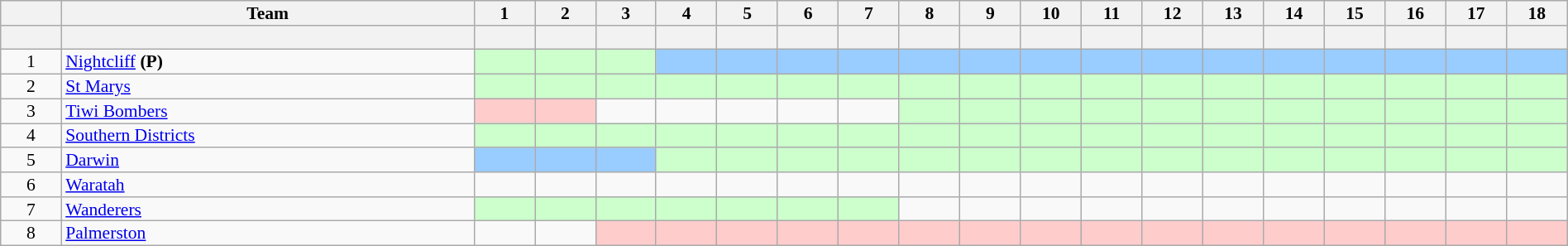<table class="wikitable sortable" style="text-align:center; line-height: 90%; font-size:90%;" width=100%>
<tr>
<th width=20 abbr="Position"></th>
<th width=175px>Team</th>
<th width=20 abbr="Round 1">1</th>
<th width=20 abbr="Round 2">2</th>
<th width=20 abbr="Round 3">3</th>
<th width=20 abbr="Round 4">4</th>
<th width=20 abbr="Round 5">5</th>
<th width=20 abbr="Round 6">6</th>
<th width=20 abbr="Round 7">7</th>
<th width=20 abbr="Round 8">8</th>
<th width=20 abbr="Round 9">9</th>
<th width=20 abbr="Round 10">10</th>
<th width=20 abbr="Round 11">11</th>
<th width=20 abbr="Round 12">12</th>
<th width=20 abbr="Round 13">13</th>
<th width=20 abbr="Round 14">14</th>
<th width=20 abbr="Round 15">15</th>
<th width=20 abbr="Round 16">16</th>
<th width=20 abbr="Round 17">17</th>
<th width=20 abbr="Round 18">18</th>
</tr>
<tr>
<th></th>
<th></th>
<th></th>
<th></th>
<th></th>
<th></th>
<th></th>
<th></th>
<th></th>
<th></th>
<th></th>
<th></th>
<th></th>
<th></th>
<th></th>
<th></th>
<th></th>
<th></th>
<th></th>
<th> </th>
</tr>
<tr>
<td>1</td>
<td style="text-align:left;"><a href='#'>Nightcliff</a> <strong>(P)</strong></td>
<td style="background:#ccffcc;"></td>
<td style="background:#ccffcc;"></td>
<td style="background:#ccffcc;"></td>
<td style="background:#99ccff;"></td>
<td style="background:#99ccff;"></td>
<td style="background:#99ccff;"></td>
<td style="background:#99ccff;"></td>
<td style="background:#99ccff;"></td>
<td style="background:#99ccff;"></td>
<td style="background:#99ccff;"></td>
<td style="background:#99ccff;"></td>
<td style="background:#99ccff;"></td>
<td style="background:#99ccff;"></td>
<td style="background:#99ccff;"></td>
<td style="background:#99ccff;"></td>
<td style="background:#99ccff;"></td>
<td style="background:#99ccff;"></td>
<td style="background:#99ccff;"></td>
</tr>
<tr>
<td>2</td>
<td style="text-align:left;"><a href='#'>St Marys</a></td>
<td style="background:#ccffcc;"></td>
<td style="background:#ccffcc;"></td>
<td style="background:#ccffcc;"></td>
<td style="background:#ccffcc;"></td>
<td style="background:#ccffcc;"></td>
<td style="background:#ccffcc;"></td>
<td style="background:#ccffcc;"></td>
<td style="background:#ccffcc;"></td>
<td style="background:#ccffcc;"></td>
<td style="background:#ccffcc;"></td>
<td style="background:#ccffcc;"></td>
<td style="background:#ccffcc;"></td>
<td style="background:#ccffcc;"></td>
<td style="background:#ccffcc;"></td>
<td style="background:#ccffcc;"></td>
<td style="background:#ccffcc;"></td>
<td style="background:#ccffcc;"></td>
<td style="background:#ccffcc;"></td>
</tr>
<tr>
<td>3</td>
<td style="text-align:left;"><a href='#'>Tiwi Bombers</a></td>
<td style="background:#ffcccc;"></td>
<td style="background:#ffcccc;"></td>
<td></td>
<td></td>
<td></td>
<td></td>
<td></td>
<td style="background:#ccffcc;"></td>
<td style="background:#ccffcc;"></td>
<td style="background:#ccffcc;"></td>
<td style="background:#ccffcc;"></td>
<td style="background:#ccffcc;"></td>
<td style="background:#ccffcc;"></td>
<td style="background:#ccffcc;"></td>
<td style="background:#ccffcc;"></td>
<td style="background:#ccffcc;"></td>
<td style="background:#ccffcc;"></td>
<td style="background:#ccffcc;"></td>
</tr>
<tr>
<td>4</td>
<td style="text-align:left;"><a href='#'>Southern Districts</a></td>
<td style="background:#ccffcc;"></td>
<td style="background:#ccffcc;"></td>
<td style="background:#ccffcc;"></td>
<td style="background:#ccffcc;"></td>
<td style="background:#ccffcc;"></td>
<td style="background:#ccffcc;"></td>
<td style="background:#ccffcc;"></td>
<td style="background:#ccffcc;"></td>
<td style="background:#ccffcc;"></td>
<td style="background:#ccffcc;"></td>
<td style="background:#ccffcc;"></td>
<td style="background:#ccffcc;"></td>
<td style="background:#ccffcc;"></td>
<td style="background:#ccffcc;"></td>
<td style="background:#ccffcc;"></td>
<td style="background:#ccffcc;"></td>
<td style="background:#ccffcc;"></td>
<td style="background:#ccffcc;"></td>
</tr>
<tr>
<td>5</td>
<td style="text-align:left"><a href='#'>Darwin</a></td>
<td style="background:#99ccff;"></td>
<td style="background:#99ccff;"></td>
<td style="background:#99ccff;"></td>
<td style="background:#ccffcc;"></td>
<td style="background:#ccffcc;"></td>
<td style="background:#ccffcc;"></td>
<td style="background:#ccffcc;"></td>
<td style="background:#ccffcc;"></td>
<td style="background:#ccffcc;"></td>
<td style="background:#ccffcc;"></td>
<td style="background:#ccffcc;"></td>
<td style="background:#ccffcc;"></td>
<td style="background:#ccffcc;"></td>
<td style="background:#ccffcc;"></td>
<td style="background:#ccffcc;"></td>
<td style="background:#ccffcc;"></td>
<td style="background:#ccffcc;"></td>
<td style="background:#ccffcc;"></td>
</tr>
<tr>
<td>6</td>
<td style="text-align:left"><a href='#'>Waratah</a></td>
<td></td>
<td></td>
<td></td>
<td></td>
<td></td>
<td></td>
<td></td>
<td></td>
<td></td>
<td></td>
<td></td>
<td></td>
<td></td>
<td></td>
<td></td>
<td></td>
<td></td>
<td></td>
</tr>
<tr>
<td>7</td>
<td style="text-align:left"><a href='#'>Wanderers</a></td>
<td style="background:#ccffcc;"></td>
<td style="background:#ccffcc;"></td>
<td style="background:#ccffcc;"></td>
<td style="background:#ccffcc;"></td>
<td style="background:#ccffcc;"></td>
<td style="background:#ccffcc;"></td>
<td style="background:#ccffcc;"></td>
<td></td>
<td></td>
<td></td>
<td></td>
<td></td>
<td></td>
<td></td>
<td></td>
<td></td>
<td></td>
<td></td>
</tr>
<tr>
<td>8</td>
<td style="text-align:left"><a href='#'>Palmerston</a></td>
<td></td>
<td></td>
<td style="background:#ffcccc;"></td>
<td style="background:#ffcccc;"></td>
<td style="background:#ffcccc;"></td>
<td style="background:#ffcccc;"></td>
<td style="background:#ffcccc;"></td>
<td style="background:#ffcccc;"></td>
<td style="background:#ffcccc;"></td>
<td style="background:#ffcccc;"></td>
<td style="background:#ffcccc;"></td>
<td style="background:#ffcccc;"></td>
<td style="background:#ffcccc;"></td>
<td style="background:#ffcccc;"></td>
<td style="background:#ffcccc;"></td>
<td style="background:#ffcccc;"></td>
<td style="background:#ffcccc;"></td>
<td style="background:#ffcccc;"></td>
</tr>
</table>
